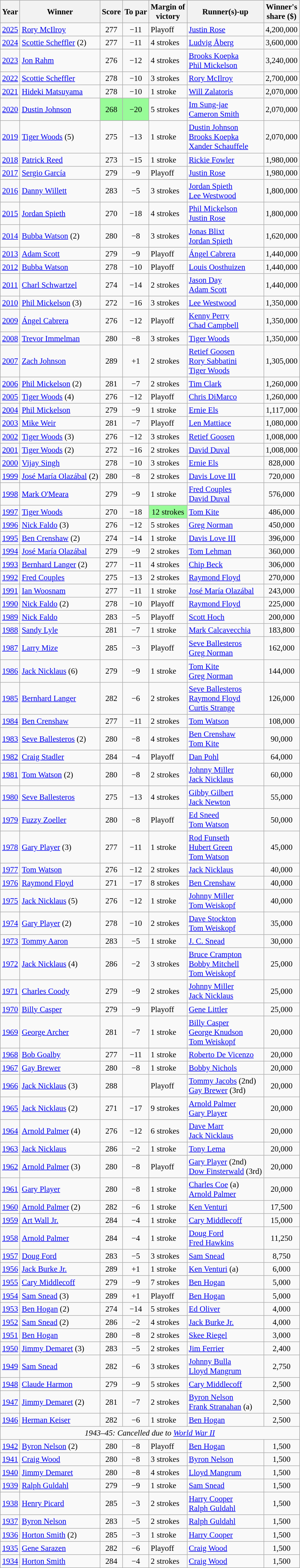<table class="wikitable" style="font-size:95%;">
<tr>
<th>Year</th>
<th>Winner</th>
<th>Score</th>
<th>To par</th>
<th>Margin of<br>victory</th>
<th>Runner(s)-up</th>
<th>Winner's<br>share ($)</th>
</tr>
<tr>
<td align=center><a href='#'>2025</a></td>
<td> <a href='#'>Rory McIlroy</a></td>
<td align=center>277</td>
<td align=center>−11</td>
<td>Playoff</td>
<td> <a href='#'>Justin Rose</a></td>
<td align=center>4,200,000</td>
</tr>
<tr>
<td align=center><a href='#'>2024</a></td>
<td> <a href='#'>Scottie Scheffler</a> (2)</td>
<td align=center>277</td>
<td align=center>−11</td>
<td>4 strokes</td>
<td> <a href='#'>Ludvig Åberg</a></td>
<td align=center>3,600,000</td>
</tr>
<tr>
<td align=center><a href='#'>2023</a></td>
<td> <a href='#'>Jon Rahm</a></td>
<td align=center>276</td>
<td align=center>−12</td>
<td>4 strokes</td>
<td> <a href='#'>Brooks Koepka</a><br> <a href='#'>Phil Mickelson</a></td>
<td align=center>3,240,000</td>
</tr>
<tr>
<td align=center><a href='#'>2022</a></td>
<td> <a href='#'>Scottie Scheffler</a></td>
<td align=center>278</td>
<td align=center>−10</td>
<td>3 strokes</td>
<td> <a href='#'>Rory McIlroy</a></td>
<td align=center>2,700,000</td>
</tr>
<tr>
<td align=center><a href='#'>2021</a></td>
<td> <a href='#'>Hideki Matsuyama</a></td>
<td align=center>278</td>
<td align=center>−10</td>
<td>1 stroke</td>
<td> <a href='#'>Will Zalatoris</a></td>
<td align=center>2,070,000</td>
</tr>
<tr>
<td align=center><a href='#'>2020</a> </td>
<td> <a href='#'>Dustin Johnson</a></td>
<td style="background:PaleGreen; text-align:center;">268</td>
<td style="background:PaleGreen; text-align:center;">−20</td>
<td>5 strokes</td>
<td> <a href='#'>Im Sung-jae</a><br> <a href='#'>Cameron Smith</a></td>
<td align=center>2,070,000</td>
</tr>
<tr>
<td align=center><a href='#'>2019</a></td>
<td> <a href='#'>Tiger Woods</a> (5)</td>
<td align=center>275</td>
<td align=center>−13</td>
<td>1 stroke</td>
<td> <a href='#'>Dustin Johnson</a><br> <a href='#'>Brooks Koepka</a><br> <a href='#'>Xander Schauffele</a></td>
<td align=center>2,070,000</td>
</tr>
<tr>
<td align=center><a href='#'>2018</a></td>
<td> <a href='#'>Patrick Reed</a></td>
<td align=center>273</td>
<td align=center>−15</td>
<td>1 stroke</td>
<td> <a href='#'>Rickie Fowler</a></td>
<td align=center>1,980,000</td>
</tr>
<tr>
<td align=center><a href='#'>2017</a></td>
<td> <a href='#'>Sergio García</a></td>
<td align=center>279</td>
<td align=center>−9</td>
<td>Playoff</td>
<td> <a href='#'>Justin Rose</a></td>
<td align=center>1,980,000</td>
</tr>
<tr>
<td align=center><a href='#'>2016</a></td>
<td> <a href='#'>Danny Willett</a></td>
<td align=center>283</td>
<td align=center>−5</td>
<td>3 strokes</td>
<td> <a href='#'>Jordan Spieth</a><br> <a href='#'>Lee Westwood</a></td>
<td align=center>1,800,000</td>
</tr>
<tr>
<td align=center><a href='#'>2015</a></td>
<td> <a href='#'>Jordan Spieth</a></td>
<td align=center>270</td>
<td align=center>−18</td>
<td>4 strokes</td>
<td> <a href='#'>Phil Mickelson</a><br> <a href='#'>Justin Rose</a></td>
<td align=center>1,800,000</td>
</tr>
<tr>
<td align=center><a href='#'>2014</a></td>
<td> <a href='#'>Bubba Watson</a> (2)</td>
<td align=center>280</td>
<td align=center>−8</td>
<td>3 strokes</td>
<td> <a href='#'>Jonas Blixt</a><br> <a href='#'>Jordan Spieth</a></td>
<td align=center>1,620,000</td>
</tr>
<tr>
<td align=center><a href='#'>2013</a></td>
<td> <a href='#'>Adam Scott</a></td>
<td align=center>279</td>
<td align=center>−9</td>
<td>Playoff</td>
<td> <a href='#'>Ángel Cabrera</a></td>
<td align=center>1,440,000</td>
</tr>
<tr>
<td align=center><a href='#'>2012</a></td>
<td> <a href='#'>Bubba Watson</a></td>
<td align=center>278</td>
<td align=center>−10</td>
<td>Playoff</td>
<td> <a href='#'>Louis Oosthuizen</a></td>
<td align=center>1,440,000</td>
</tr>
<tr>
<td align=center><a href='#'>2011</a></td>
<td> <a href='#'>Charl Schwartzel</a></td>
<td align=center>274</td>
<td align=center>−14</td>
<td>2 strokes</td>
<td> <a href='#'>Jason Day</a><br> <a href='#'>Adam Scott</a></td>
<td align=center>1,440,000</td>
</tr>
<tr>
<td align=center><a href='#'>2010</a></td>
<td> <a href='#'>Phil Mickelson</a> (3)</td>
<td align=center>272</td>
<td align=center>−16</td>
<td>3 strokes</td>
<td> <a href='#'>Lee Westwood</a></td>
<td align=center>1,350,000</td>
</tr>
<tr>
<td align=center><a href='#'>2009</a></td>
<td> <a href='#'>Ángel Cabrera</a></td>
<td align=center>276</td>
<td align=center>−12</td>
<td>Playoff</td>
<td> <a href='#'>Kenny Perry</a><br> <a href='#'>Chad Campbell</a></td>
<td align=center>1,350,000</td>
</tr>
<tr>
<td align=center><a href='#'>2008</a></td>
<td> <a href='#'>Trevor Immelman</a></td>
<td align=center>280</td>
<td align=center>−8</td>
<td>3 strokes</td>
<td> <a href='#'>Tiger Woods</a></td>
<td align=center>1,350,000</td>
</tr>
<tr>
<td align=center><a href='#'>2007</a></td>
<td> <a href='#'>Zach Johnson</a></td>
<td align=center>289</td>
<td align=center>+1</td>
<td>2 strokes</td>
<td> <a href='#'>Retief Goosen</a><br> <a href='#'>Rory Sabbatini</a><br> <a href='#'>Tiger Woods</a></td>
<td align=center>1,305,000</td>
</tr>
<tr>
<td align=center><a href='#'>2006</a></td>
<td> <a href='#'>Phil Mickelson</a> (2)</td>
<td align=center>281</td>
<td align=center>−7</td>
<td>2 strokes</td>
<td> <a href='#'>Tim Clark</a></td>
<td align=center>1,260,000</td>
</tr>
<tr>
<td align=center><a href='#'>2005</a></td>
<td> <a href='#'>Tiger Woods</a> (4)</td>
<td align=center>276</td>
<td align=center>−12</td>
<td>Playoff</td>
<td> <a href='#'>Chris DiMarco</a></td>
<td align=center>1,260,000</td>
</tr>
<tr>
<td align=center><a href='#'>2004</a></td>
<td> <a href='#'>Phil Mickelson</a></td>
<td align=center>279</td>
<td align=center>−9</td>
<td>1 stroke</td>
<td> <a href='#'>Ernie Els</a></td>
<td align=center>1,117,000</td>
</tr>
<tr>
<td align=center><a href='#'>2003</a></td>
<td> <a href='#'>Mike Weir</a></td>
<td align=center>281</td>
<td align=center>−7</td>
<td>Playoff</td>
<td> <a href='#'>Len Mattiace</a></td>
<td align=center>1,080,000</td>
</tr>
<tr>
<td align=center><a href='#'>2002</a></td>
<td> <a href='#'>Tiger Woods</a> (3)</td>
<td align=center>276</td>
<td align=center>−12</td>
<td>3 strokes</td>
<td> <a href='#'>Retief Goosen</a></td>
<td align=center>1,008,000</td>
</tr>
<tr>
<td align=center><a href='#'>2001</a></td>
<td> <a href='#'>Tiger Woods</a> (2)</td>
<td align=center>272</td>
<td align=center>−16</td>
<td>2 strokes</td>
<td> <a href='#'>David Duval</a></td>
<td align=center>1,008,000</td>
</tr>
<tr>
<td align=center><a href='#'>2000</a></td>
<td> <a href='#'>Vijay Singh</a></td>
<td align=center>278</td>
<td align=center>−10</td>
<td>3 strokes</td>
<td> <a href='#'>Ernie Els</a></td>
<td align=center>828,000</td>
</tr>
<tr>
<td align=center><a href='#'>1999</a></td>
<td> <a href='#'>José María Olazábal</a> (2)</td>
<td align=center>280</td>
<td align=center>−8</td>
<td>2 strokes</td>
<td> <a href='#'>Davis Love III</a></td>
<td align=center>720,000</td>
</tr>
<tr>
<td align=center><a href='#'>1998</a></td>
<td> <a href='#'>Mark O'Meara</a></td>
<td align=center>279</td>
<td align=center>−9</td>
<td>1 stroke</td>
<td> <a href='#'>Fred Couples</a><br> <a href='#'>David Duval</a></td>
<td align=center>576,000</td>
</tr>
<tr>
<td align=center><a href='#'>1997</a></td>
<td> <a href='#'>Tiger Woods</a></td>
<td align=center>270</td>
<td align=center>−18</td>
<td style="background:PaleGreen; text-align:center;">12 strokes</td>
<td> <a href='#'>Tom Kite</a></td>
<td align=center>486,000</td>
</tr>
<tr>
<td align=center><a href='#'>1996</a></td>
<td> <a href='#'>Nick Faldo</a> (3)</td>
<td align=center>276</td>
<td align=center>−12</td>
<td>5 strokes</td>
<td> <a href='#'>Greg Norman</a></td>
<td align=center>450,000</td>
</tr>
<tr>
<td align=center><a href='#'>1995</a></td>
<td> <a href='#'>Ben Crenshaw</a> (2)</td>
<td align=center>274</td>
<td align=center>−14</td>
<td>1 stroke</td>
<td> <a href='#'>Davis Love III</a></td>
<td align=center>396,000</td>
</tr>
<tr>
<td align=center><a href='#'>1994</a></td>
<td> <a href='#'>José María Olazábal</a></td>
<td align=center>279</td>
<td align=center>−9</td>
<td>2 strokes</td>
<td> <a href='#'>Tom Lehman</a></td>
<td align=center>360,000</td>
</tr>
<tr>
<td align=center><a href='#'>1993</a></td>
<td> <a href='#'>Bernhard Langer</a> (2)</td>
<td align=center>277</td>
<td align=center>−11</td>
<td>4 strokes</td>
<td> <a href='#'>Chip Beck</a></td>
<td align=center>306,000</td>
</tr>
<tr>
<td align=center><a href='#'>1992</a></td>
<td> <a href='#'>Fred Couples</a></td>
<td align=center>275</td>
<td align=center>−13</td>
<td>2 strokes</td>
<td> <a href='#'>Raymond Floyd</a></td>
<td align=center>270,000</td>
</tr>
<tr>
<td align=center><a href='#'>1991</a></td>
<td> <a href='#'>Ian Woosnam</a></td>
<td align=center>277</td>
<td align=center>−11</td>
<td>1 stroke</td>
<td> <a href='#'>José María Olazábal</a></td>
<td align=center>243,000</td>
</tr>
<tr>
<td align=center><a href='#'>1990</a></td>
<td> <a href='#'>Nick Faldo</a> (2)</td>
<td align=center>278</td>
<td align=center>−10</td>
<td>Playoff</td>
<td> <a href='#'>Raymond Floyd</a></td>
<td align=center>225,000</td>
</tr>
<tr>
<td align=center><a href='#'>1989</a></td>
<td> <a href='#'>Nick Faldo</a></td>
<td align=center>283</td>
<td align=center>−5</td>
<td>Playoff</td>
<td> <a href='#'>Scott Hoch</a></td>
<td align=center>200,000</td>
</tr>
<tr>
<td align=center><a href='#'>1988</a></td>
<td> <a href='#'>Sandy Lyle</a></td>
<td align=center>281</td>
<td align=center>−7</td>
<td>1 stroke</td>
<td> <a href='#'>Mark Calcavecchia</a></td>
<td align=center>183,800</td>
</tr>
<tr>
<td align=center><a href='#'>1987</a></td>
<td> <a href='#'>Larry Mize</a></td>
<td align=center>285</td>
<td align=center>−3</td>
<td>Playoff</td>
<td> <a href='#'>Seve Ballesteros</a><br> <a href='#'>Greg Norman</a></td>
<td align=center>162,000</td>
</tr>
<tr>
<td align=center><a href='#'>1986</a></td>
<td> <a href='#'>Jack Nicklaus</a> (6)</td>
<td align=center>279</td>
<td align=center>−9</td>
<td>1 stroke</td>
<td> <a href='#'>Tom Kite</a><br> <a href='#'>Greg Norman</a></td>
<td align=center>144,000</td>
</tr>
<tr>
<td align=center><a href='#'>1985</a></td>
<td> <a href='#'>Bernhard Langer</a></td>
<td align=center>282</td>
<td align=center>−6</td>
<td>2 strokes</td>
<td> <a href='#'>Seve Ballesteros</a><br> <a href='#'>Raymond Floyd</a><br> <a href='#'>Curtis Strange</a></td>
<td align=center>126,000</td>
</tr>
<tr>
<td align=center><a href='#'>1984</a></td>
<td> <a href='#'>Ben Crenshaw</a></td>
<td align=center>277</td>
<td align=center>−11</td>
<td>2 strokes</td>
<td> <a href='#'>Tom Watson</a></td>
<td align=center>108,000</td>
</tr>
<tr>
<td align=center><a href='#'>1983</a></td>
<td> <a href='#'>Seve Ballesteros</a> (2)</td>
<td align=center>280</td>
<td align=center>−8</td>
<td>4 strokes</td>
<td> <a href='#'>Ben Crenshaw</a><br> <a href='#'>Tom Kite</a></td>
<td align=center>90,000</td>
</tr>
<tr>
<td align=center><a href='#'>1982</a></td>
<td> <a href='#'>Craig Stadler</a></td>
<td align=center>284</td>
<td align=center>−4</td>
<td>Playoff</td>
<td> <a href='#'>Dan Pohl</a></td>
<td align=center>64,000</td>
</tr>
<tr>
<td align=center><a href='#'>1981</a></td>
<td> <a href='#'>Tom Watson</a> (2)</td>
<td align=center>280</td>
<td align=center>−8</td>
<td>2 strokes</td>
<td> <a href='#'>Johnny Miller</a><br> <a href='#'>Jack Nicklaus</a></td>
<td align=center>60,000</td>
</tr>
<tr>
<td align=center><a href='#'>1980</a></td>
<td> <a href='#'>Seve Ballesteros</a></td>
<td align=center>275</td>
<td align=center>−13</td>
<td>4 strokes</td>
<td> <a href='#'>Gibby Gilbert</a><br> <a href='#'>Jack Newton</a></td>
<td align=center>55,000</td>
</tr>
<tr>
<td align=center><a href='#'>1979</a></td>
<td> <a href='#'>Fuzzy Zoeller</a></td>
<td align=center>280</td>
<td align=center>−8</td>
<td>Playoff</td>
<td> <a href='#'>Ed Sneed</a><br> <a href='#'>Tom Watson</a></td>
<td align=center>50,000</td>
</tr>
<tr>
<td align=center><a href='#'>1978</a></td>
<td> <a href='#'>Gary Player</a> (3)</td>
<td align=center>277</td>
<td align=center>−11</td>
<td>1 stroke</td>
<td> <a href='#'>Rod Funseth</a><br> <a href='#'>Hubert Green</a><br> <a href='#'>Tom Watson</a></td>
<td align=center>45,000</td>
</tr>
<tr>
<td align=center><a href='#'>1977</a></td>
<td> <a href='#'>Tom Watson</a></td>
<td align=center>276</td>
<td align=center>−12</td>
<td>2 strokes</td>
<td> <a href='#'>Jack Nicklaus</a></td>
<td align=center>40,000</td>
</tr>
<tr>
<td align=center><a href='#'>1976</a></td>
<td> <a href='#'>Raymond Floyd</a></td>
<td align=center>271</td>
<td align=center>−17</td>
<td>8 strokes</td>
<td> <a href='#'>Ben Crenshaw</a></td>
<td align=center>40,000</td>
</tr>
<tr>
<td align=center><a href='#'>1975</a></td>
<td> <a href='#'>Jack Nicklaus</a> (5)</td>
<td align=center>276</td>
<td align=center>−12</td>
<td>1 stroke</td>
<td> <a href='#'>Johnny Miller</a><br> <a href='#'>Tom Weiskopf</a></td>
<td align=center>40,000</td>
</tr>
<tr>
<td align=center><a href='#'>1974</a></td>
<td> <a href='#'>Gary Player</a> (2)</td>
<td align=center>278</td>
<td align=center>−10</td>
<td>2 strokes</td>
<td> <a href='#'>Dave Stockton</a><br> <a href='#'>Tom Weiskopf</a></td>
<td align=center>35,000</td>
</tr>
<tr>
<td align=center><a href='#'>1973</a></td>
<td> <a href='#'>Tommy Aaron</a></td>
<td align=center>283</td>
<td align=center>−5</td>
<td>1 stroke</td>
<td> <a href='#'>J. C. Snead</a></td>
<td align=center>30,000</td>
</tr>
<tr>
<td align=center><a href='#'>1972</a></td>
<td> <a href='#'>Jack Nicklaus</a> (4)</td>
<td align=center>286</td>
<td align=center>−2</td>
<td>3 strokes</td>
<td> <a href='#'>Bruce Crampton</a><br> <a href='#'>Bobby Mitchell</a><br> <a href='#'>Tom Weiskopf</a></td>
<td align=center>25,000</td>
</tr>
<tr>
<td align=center><a href='#'>1971</a></td>
<td> <a href='#'>Charles Coody</a></td>
<td align=center>279</td>
<td align=center>−9</td>
<td>2 strokes</td>
<td> <a href='#'>Johnny Miller</a><br> <a href='#'>Jack Nicklaus</a></td>
<td align=center>25,000</td>
</tr>
<tr>
<td align=center><a href='#'>1970</a></td>
<td> <a href='#'>Billy Casper</a></td>
<td align=center>279</td>
<td align=center>−9</td>
<td>Playoff</td>
<td> <a href='#'>Gene Littler</a></td>
<td align=center>25,000</td>
</tr>
<tr>
<td align=center><a href='#'>1969</a></td>
<td> <a href='#'>George Archer</a></td>
<td align=center>281</td>
<td align=center>−7</td>
<td>1 stroke</td>
<td> <a href='#'>Billy Casper</a><br> <a href='#'>George Knudson</a><br> <a href='#'>Tom Weiskopf</a></td>
<td align=center>20,000</td>
</tr>
<tr>
<td align=center><a href='#'>1968</a></td>
<td> <a href='#'>Bob Goalby</a></td>
<td align=center>277</td>
<td align=center>−11</td>
<td>1 stroke</td>
<td> <a href='#'>Roberto De Vicenzo</a></td>
<td align=center>20,000</td>
</tr>
<tr>
<td align=center><a href='#'>1967</a></td>
<td> <a href='#'>Gay Brewer</a></td>
<td align=center>280</td>
<td align=center>−8</td>
<td>1 stroke</td>
<td> <a href='#'>Bobby Nichols</a></td>
<td align=center>20,000</td>
</tr>
<tr>
<td align=center><a href='#'>1966</a></td>
<td> <a href='#'>Jack Nicklaus</a> (3)</td>
<td align=center>288</td>
<td align=center></td>
<td>Playoff</td>
<td> <a href='#'>Tommy Jacobs</a> (2nd)<br> <a href='#'>Gay Brewer</a> (3rd)</td>
<td align=center>20,000</td>
</tr>
<tr>
<td align=center><a href='#'>1965</a></td>
<td> <a href='#'>Jack Nicklaus</a> (2)</td>
<td align=center>271</td>
<td align=center>−17</td>
<td>9 strokes</td>
<td> <a href='#'>Arnold Palmer</a><br> <a href='#'>Gary Player</a></td>
<td align=center>20,000</td>
</tr>
<tr>
<td align=center><a href='#'>1964</a></td>
<td> <a href='#'>Arnold Palmer</a> (4)</td>
<td align=center>276</td>
<td align=center>−12</td>
<td>6 strokes</td>
<td> <a href='#'>Dave Marr</a><br> <a href='#'>Jack Nicklaus</a></td>
<td align=center>20,000</td>
</tr>
<tr>
<td align=center><a href='#'>1963</a></td>
<td> <a href='#'>Jack Nicklaus</a></td>
<td align=center>286</td>
<td align=center>−2</td>
<td>1 stroke</td>
<td> <a href='#'>Tony Lema</a></td>
<td align=center>20,000</td>
</tr>
<tr>
<td align=center><a href='#'>1962</a></td>
<td> <a href='#'>Arnold Palmer</a> (3)</td>
<td align=center>280</td>
<td align=center>−8</td>
<td>Playoff</td>
<td> <a href='#'>Gary Player</a> (2nd)<br> <a href='#'>Dow Finsterwald</a> (3rd)</td>
<td align=center>20,000</td>
</tr>
<tr>
<td align=center><a href='#'>1961</a></td>
<td> <a href='#'>Gary Player</a></td>
<td align=center>280</td>
<td align=center>−8</td>
<td>1 stroke</td>
<td> <a href='#'>Charles Coe</a> (a)<br> <a href='#'>Arnold Palmer</a></td>
<td align=center>20,000</td>
</tr>
<tr>
<td align=center><a href='#'>1960</a></td>
<td> <a href='#'>Arnold Palmer</a> (2)</td>
<td align=center>282</td>
<td align=center>−6</td>
<td>1 stroke</td>
<td> <a href='#'>Ken Venturi</a></td>
<td align=center>17,500</td>
</tr>
<tr>
<td align=center><a href='#'>1959</a></td>
<td> <a href='#'>Art Wall Jr.</a></td>
<td align=center>284</td>
<td align=center>−4</td>
<td>1 stroke</td>
<td> <a href='#'>Cary Middlecoff</a></td>
<td align=center>15,000</td>
</tr>
<tr>
<td align=center><a href='#'>1958</a></td>
<td> <a href='#'>Arnold Palmer</a></td>
<td align=center>284</td>
<td align=center>−4</td>
<td>1 stroke</td>
<td> <a href='#'>Doug Ford</a><br> <a href='#'>Fred Hawkins</a></td>
<td align=center>11,250</td>
</tr>
<tr>
<td align=center><a href='#'>1957</a></td>
<td> <a href='#'>Doug Ford</a></td>
<td align=center>283</td>
<td align=center>−5</td>
<td>3 strokes</td>
<td> <a href='#'>Sam Snead</a></td>
<td align=center>8,750</td>
</tr>
<tr>
<td align=center><a href='#'>1956</a></td>
<td> <a href='#'>Jack Burke Jr.</a></td>
<td align=center>289</td>
<td align=center>+1</td>
<td>1 stroke</td>
<td> <a href='#'>Ken Venturi</a> (a)</td>
<td align=center>6,000</td>
</tr>
<tr>
<td align=center><a href='#'>1955</a></td>
<td> <a href='#'>Cary Middlecoff</a></td>
<td align=center>279</td>
<td align=center>−9</td>
<td>7 strokes</td>
<td> <a href='#'>Ben Hogan</a></td>
<td align=center>5,000</td>
</tr>
<tr>
<td align=center><a href='#'>1954</a></td>
<td> <a href='#'>Sam Snead</a> (3)</td>
<td align=center>289</td>
<td align=center>+1</td>
<td>Playoff</td>
<td> <a href='#'>Ben Hogan</a></td>
<td align=center>5,000</td>
</tr>
<tr>
<td align=center><a href='#'>1953</a></td>
<td> <a href='#'>Ben Hogan</a> (2)</td>
<td align=center>274</td>
<td align=center>−14</td>
<td>5 strokes</td>
<td> <a href='#'>Ed Oliver</a></td>
<td align=center>4,000</td>
</tr>
<tr>
<td align=center><a href='#'>1952</a></td>
<td> <a href='#'>Sam Snead</a> (2)</td>
<td align=center>286</td>
<td align=center>−2</td>
<td>4 strokes</td>
<td> <a href='#'>Jack Burke Jr.</a></td>
<td align=center>4,000</td>
</tr>
<tr>
<td align=center><a href='#'>1951</a></td>
<td> <a href='#'>Ben Hogan</a></td>
<td align=center>280</td>
<td align=center>−8</td>
<td>2 strokes</td>
<td> <a href='#'>Skee Riegel</a></td>
<td align=center>3,000</td>
</tr>
<tr>
<td align=center><a href='#'>1950</a></td>
<td> <a href='#'>Jimmy Demaret</a> (3)</td>
<td align=center>283</td>
<td align=center>−5</td>
<td>2 strokes</td>
<td> <a href='#'>Jim Ferrier</a></td>
<td align=center>2,400</td>
</tr>
<tr>
<td align=center><a href='#'>1949</a></td>
<td> <a href='#'>Sam Snead</a></td>
<td align=center>282</td>
<td align=center>−6</td>
<td>3 strokes</td>
<td> <a href='#'>Johnny Bulla</a><br> <a href='#'>Lloyd Mangrum</a></td>
<td align=center>2,750</td>
</tr>
<tr>
<td align=center><a href='#'>1948</a></td>
<td> <a href='#'>Claude Harmon</a></td>
<td align=center>279</td>
<td align=center>−9</td>
<td>5 strokes</td>
<td> <a href='#'>Cary Middlecoff</a></td>
<td align=center>2,500</td>
</tr>
<tr>
<td align=center><a href='#'>1947</a></td>
<td> <a href='#'>Jimmy Demaret</a> (2)</td>
<td align=center>281</td>
<td align=center>−7</td>
<td>2 strokes</td>
<td> <a href='#'>Byron Nelson</a><br> <a href='#'>Frank Stranahan</a> (a)</td>
<td align=center>2,500</td>
</tr>
<tr>
<td align=center><a href='#'>1946</a></td>
<td> <a href='#'>Herman Keiser</a></td>
<td align=center>282</td>
<td align=center>−6</td>
<td>1 stroke</td>
<td> <a href='#'>Ben Hogan</a></td>
<td align=center>2,500</td>
</tr>
<tr>
<td colspan="7" style="text-align:center;"><em>1943–45: Cancelled due to <a href='#'>World War II</a></em></td>
</tr>
<tr>
<td align=center><a href='#'>1942</a></td>
<td> <a href='#'>Byron Nelson</a> (2)</td>
<td align=center>280</td>
<td align=center>−8</td>
<td>Playoff</td>
<td> <a href='#'>Ben Hogan</a></td>
<td align=center>1,500</td>
</tr>
<tr>
<td align=center><a href='#'>1941</a></td>
<td> <a href='#'>Craig Wood</a></td>
<td align=center>280</td>
<td align=center>−8</td>
<td>3 strokes</td>
<td> <a href='#'>Byron Nelson</a></td>
<td align=center>1,500</td>
</tr>
<tr>
<td align=center><a href='#'>1940</a></td>
<td> <a href='#'>Jimmy Demaret</a></td>
<td align=center>280</td>
<td align=center>−8</td>
<td>4 strokes</td>
<td> <a href='#'>Lloyd Mangrum</a></td>
<td align=center>1,500</td>
</tr>
<tr>
<td align=center><a href='#'>1939</a></td>
<td> <a href='#'>Ralph Guldahl</a></td>
<td align=center>279</td>
<td align=center>−9</td>
<td>1 stroke</td>
<td> <a href='#'>Sam Snead</a></td>
<td align=center>1,500</td>
</tr>
<tr>
<td align=center><a href='#'>1938</a></td>
<td> <a href='#'>Henry Picard</a></td>
<td align=center>285</td>
<td align=center>−3</td>
<td>2 strokes</td>
<td> <a href='#'>Harry Cooper</a><br> <a href='#'>Ralph Guldahl</a></td>
<td align=center>1,500</td>
</tr>
<tr>
<td align=center><a href='#'>1937</a></td>
<td> <a href='#'>Byron Nelson</a></td>
<td align=center>283</td>
<td align=center>−5</td>
<td>2 strokes</td>
<td> <a href='#'>Ralph Guldahl</a></td>
<td align=center>1,500</td>
</tr>
<tr>
<td align=center><a href='#'>1936</a></td>
<td> <a href='#'>Horton Smith</a> (2)</td>
<td align=center>285</td>
<td align=center>−3</td>
<td>1 stroke</td>
<td> <a href='#'>Harry Cooper</a></td>
<td align=center>1,500</td>
</tr>
<tr>
<td align=center><a href='#'>1935</a></td>
<td> <a href='#'>Gene Sarazen</a></td>
<td align=center>282</td>
<td align=center>−6</td>
<td>Playoff</td>
<td> <a href='#'>Craig Wood</a></td>
<td align=center>1,500</td>
</tr>
<tr>
<td align=center><a href='#'>1934</a></td>
<td> <a href='#'>Horton Smith</a></td>
<td align=center>284</td>
<td align=center>−4</td>
<td>2 strokes</td>
<td> <a href='#'>Craig Wood</a></td>
<td align=center>1,500</td>
</tr>
</table>
